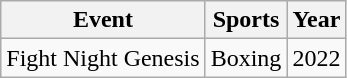<table class="wikitable">
<tr>
<th>Event</th>
<th>Sports</th>
<th>Year</th>
</tr>
<tr>
<td>Fight Night Genesis</td>
<td>Boxing</td>
<td>2022</td>
</tr>
</table>
